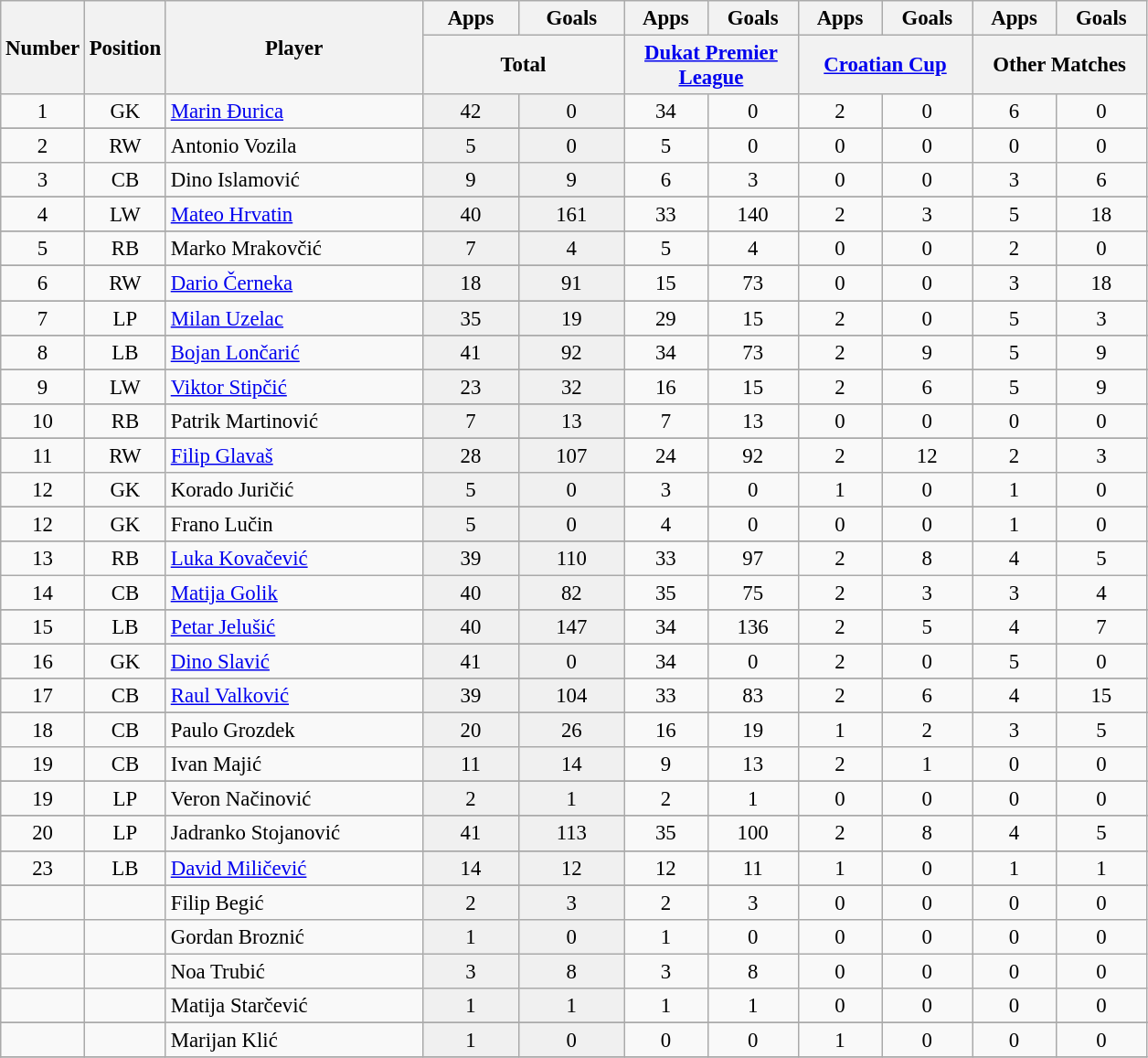<table class="wikitable sortable" style="font-size: 95%; text-align: center;">
<tr>
<th width=40 rowspan="2" align="center"><strong>Number</strong></th>
<th width=40 rowspan="2" align="center"><strong>Position</strong></th>
<th width=180 rowspan="2" align="center"><strong>Player</strong></th>
<th>Apps</th>
<th>Goals</th>
<th>Apps</th>
<th>Goals</th>
<th>Apps</th>
<th>Goals</th>
<th>Apps</th>
<th>Goals</th>
</tr>
<tr>
<th class="unsortable" width=140 colspan="2" align="center"><strong>Total</strong></th>
<th class="unsortable" width=120 colspan="2" align="center"><strong><a href='#'>Dukat Premier League</a></strong></th>
<th class="unsortable" width=120 colspan="2" align="center"><strong><a href='#'>Croatian Cup</a></strong></th>
<th class="unsortable" width=120 colspan="2" align="center"><strong>Other Matches</strong></th>
</tr>
<tr>
<td>1</td>
<td>GK</td>
<td style="text-align:left;"> <a href='#'>Marin Đurica</a></td>
<td style="background: #F0F0F0">42</td>
<td style="background: #F0F0F0">0</td>
<td>34</td>
<td>0</td>
<td>2</td>
<td>0</td>
<td>6</td>
<td>0</td>
</tr>
<tr>
</tr>
<tr>
<td>2</td>
<td>RW</td>
<td style="text-align:left;"> Antonio Vozila</td>
<td style="background: #F0F0F0">5</td>
<td style="background: #F0F0F0">0</td>
<td>5</td>
<td>0</td>
<td>0</td>
<td>0</td>
<td>0</td>
<td>0</td>
</tr>
<tr>
<td>3</td>
<td>CB</td>
<td style="text-align:left;"> Dino Islamović</td>
<td style="background: #F0F0F0">9</td>
<td style="background: #F0F0F0">9</td>
<td>6</td>
<td>3</td>
<td>0</td>
<td>0</td>
<td>3</td>
<td>6</td>
</tr>
<tr>
</tr>
<tr>
<td>4</td>
<td>LW</td>
<td style="text-align:left;"> <a href='#'>Mateo Hrvatin</a></td>
<td style="background: #F0F0F0">40</td>
<td style="background: #F0F0F0">161</td>
<td>33</td>
<td>140</td>
<td>2</td>
<td>3</td>
<td>5</td>
<td>18</td>
</tr>
<tr>
</tr>
<tr>
<td>5</td>
<td>RB</td>
<td style="text-align:left;"> Marko Mrakovčić</td>
<td style="background: #F0F0F0">7</td>
<td style="background: #F0F0F0">4</td>
<td>5</td>
<td>4</td>
<td>0</td>
<td>0</td>
<td>2</td>
<td>0</td>
</tr>
<tr>
</tr>
<tr>
<td>6</td>
<td>RW</td>
<td style="text-align:left;"> <a href='#'>Dario Černeka</a></td>
<td style="background: #F0F0F0">18</td>
<td style="background: #F0F0F0">91</td>
<td>15</td>
<td>73</td>
<td>0</td>
<td>0</td>
<td>3</td>
<td>18</td>
</tr>
<tr>
</tr>
<tr>
<td>7</td>
<td>LP</td>
<td style="text-align:left;"> <a href='#'>Milan Uzelac</a></td>
<td style="background: #F0F0F0">35</td>
<td style="background: #F0F0F0">19</td>
<td>29</td>
<td>15</td>
<td>2</td>
<td>0</td>
<td>5</td>
<td>3</td>
</tr>
<tr>
</tr>
<tr>
<td>8</td>
<td>LB</td>
<td style="text-align:left;"> <a href='#'>Bojan Lončarić</a></td>
<td style="background: #F0F0F0">41</td>
<td style="background: #F0F0F0">92</td>
<td>34</td>
<td>73</td>
<td>2</td>
<td>9</td>
<td>5</td>
<td>9</td>
</tr>
<tr>
</tr>
<tr>
<td>9</td>
<td>LW</td>
<td style="text-align:left;"> <a href='#'>Viktor Stipčić</a></td>
<td style="background: #F0F0F0">23</td>
<td style="background: #F0F0F0">32</td>
<td>16</td>
<td>15</td>
<td>2</td>
<td>6</td>
<td>5</td>
<td>9</td>
</tr>
<tr>
</tr>
<tr>
<td>10</td>
<td>RB</td>
<td style="text-align:left;"> Patrik Martinović</td>
<td style="background: #F0F0F0">7</td>
<td style="background: #F0F0F0">13</td>
<td>7</td>
<td>13</td>
<td>0</td>
<td>0</td>
<td>0</td>
<td>0</td>
</tr>
<tr>
</tr>
<tr>
<td>11</td>
<td>RW</td>
<td style="text-align:left;"> <a href='#'>Filip Glavaš</a></td>
<td style="background: #F0F0F0">28</td>
<td style="background: #F0F0F0">107</td>
<td>24</td>
<td>92</td>
<td>2</td>
<td>12</td>
<td>2</td>
<td>3</td>
</tr>
<tr>
<td>12</td>
<td>GK</td>
<td style="text-align:left;"> Korado Juričić</td>
<td style="background: #F0F0F0">5</td>
<td style="background: #F0F0F0">0</td>
<td>3</td>
<td>0</td>
<td>1</td>
<td>0</td>
<td>1</td>
<td>0</td>
</tr>
<tr>
</tr>
<tr>
<td>12</td>
<td>GK</td>
<td style="text-align:left;"> Frano Lučin</td>
<td style="background: #F0F0F0">5</td>
<td style="background: #F0F0F0">0</td>
<td>4</td>
<td>0</td>
<td>0</td>
<td>0</td>
<td>1</td>
<td>0</td>
</tr>
<tr>
</tr>
<tr>
<td>13</td>
<td>RB</td>
<td style="text-align:left;"> <a href='#'>Luka Kovačević</a></td>
<td style="background: #F0F0F0">39</td>
<td style="background: #F0F0F0">110</td>
<td>33</td>
<td>97</td>
<td>2</td>
<td>8</td>
<td>4</td>
<td>5</td>
</tr>
<tr>
<td>14</td>
<td>CB</td>
<td style="text-align:left;"> <a href='#'>Matija Golik</a></td>
<td style="background: #F0F0F0">40</td>
<td style="background: #F0F0F0">82</td>
<td>35</td>
<td>75</td>
<td>2</td>
<td>3</td>
<td>3</td>
<td>4</td>
</tr>
<tr>
</tr>
<tr>
<td>15</td>
<td>LB</td>
<td style="text-align:left;"> <a href='#'>Petar Jelušić</a></td>
<td style="background: #F0F0F0">40</td>
<td style="background: #F0F0F0">147</td>
<td>34</td>
<td>136</td>
<td>2</td>
<td>5</td>
<td>4</td>
<td>7</td>
</tr>
<tr>
</tr>
<tr>
<td>16</td>
<td>GK</td>
<td style="text-align:left;"> <a href='#'>Dino Slavić</a></td>
<td style="background: #F0F0F0">41</td>
<td style="background: #F0F0F0">0</td>
<td>34</td>
<td>0</td>
<td>2</td>
<td>0</td>
<td>5</td>
<td>0</td>
</tr>
<tr>
</tr>
<tr>
<td>17</td>
<td>CB</td>
<td style="text-align:left;"> <a href='#'>Raul Valković</a></td>
<td style="background: #F0F0F0">39</td>
<td style="background: #F0F0F0">104</td>
<td>33</td>
<td>83</td>
<td>2</td>
<td>6</td>
<td>4</td>
<td>15</td>
</tr>
<tr>
</tr>
<tr>
<td>18</td>
<td>CB</td>
<td style="text-align:left;"> Paulo Grozdek</td>
<td style="background: #F0F0F0">20</td>
<td style="background: #F0F0F0">26</td>
<td>16</td>
<td>19</td>
<td>1</td>
<td>2</td>
<td>3</td>
<td>5</td>
</tr>
<tr>
<td>19</td>
<td>CB</td>
<td style="text-align:left;"> Ivan Majić</td>
<td style="background: #F0F0F0">11</td>
<td style="background: #F0F0F0">14</td>
<td>9</td>
<td>13</td>
<td>2</td>
<td>1</td>
<td>0</td>
<td>0</td>
</tr>
<tr>
</tr>
<tr>
<td>19</td>
<td>LP</td>
<td style="text-align:left;"> Veron Načinović</td>
<td style="background: #F0F0F0">2</td>
<td style="background: #F0F0F0">1</td>
<td>2</td>
<td>1</td>
<td>0</td>
<td>0</td>
<td>0</td>
<td>0</td>
</tr>
<tr>
</tr>
<tr>
<td>20</td>
<td>LP</td>
<td style="text-align:left;"> Jadranko Stojanović</td>
<td style="background: #F0F0F0">41</td>
<td style="background: #F0F0F0">113</td>
<td>35</td>
<td>100</td>
<td>2</td>
<td>8</td>
<td>4</td>
<td>5</td>
</tr>
<tr>
</tr>
<tr>
<td>23</td>
<td>LB</td>
<td style="text-align:left;"> <a href='#'>David Miličević</a></td>
<td style="background: #F0F0F0">14</td>
<td style="background: #F0F0F0">12</td>
<td>12</td>
<td>11</td>
<td>1</td>
<td>0</td>
<td>1</td>
<td>1</td>
</tr>
<tr>
</tr>
<tr>
<td></td>
<td></td>
<td style="text-align:left;"> Filip Begić</td>
<td style="background: #F0F0F0">2</td>
<td style="background: #F0F0F0">3</td>
<td>2</td>
<td>3</td>
<td>0</td>
<td>0</td>
<td>0</td>
<td>0</td>
</tr>
<tr>
<td></td>
<td></td>
<td style="text-align:left;"> Gordan Broznić</td>
<td style="background: #F0F0F0">1</td>
<td style="background: #F0F0F0">0</td>
<td>1</td>
<td>0</td>
<td>0</td>
<td>0</td>
<td>0</td>
<td>0</td>
</tr>
<tr>
<td></td>
<td></td>
<td style="text-align:left;"> Noa Trubić</td>
<td style="background: #F0F0F0">3</td>
<td style="background: #F0F0F0">8</td>
<td>3</td>
<td>8</td>
<td>0</td>
<td>0</td>
<td>0</td>
<td>0</td>
</tr>
<tr>
<td></td>
<td></td>
<td style="text-align:left;"> Matija Starčević</td>
<td style="background: #F0F0F0">1</td>
<td style="background: #F0F0F0">1</td>
<td>1</td>
<td>1</td>
<td>0</td>
<td>0</td>
<td>0</td>
<td>0</td>
</tr>
<tr>
</tr>
<tr>
<td></td>
<td></td>
<td style="text-align:left;"> Marijan Klić</td>
<td style="background: #F0F0F0">1</td>
<td style="background: #F0F0F0">0</td>
<td>0</td>
<td>0</td>
<td>1</td>
<td>0</td>
<td>0</td>
<td>0</td>
</tr>
<tr>
</tr>
</table>
